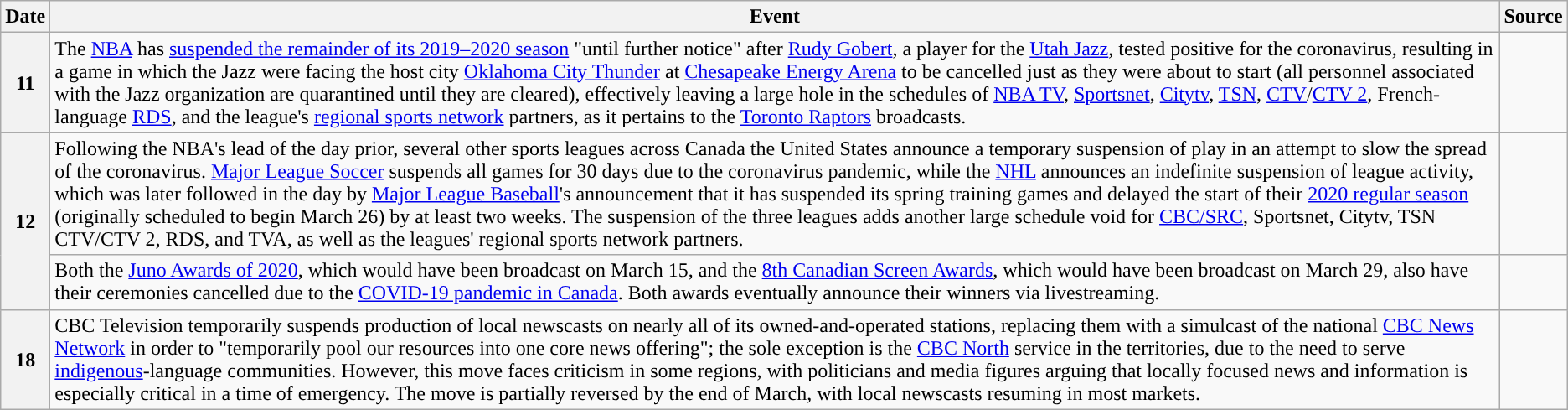<table class="wikitable">
<tr>
<th>Date</th>
<th>Event</th>
<th>Source</th>
</tr>
<tr>
<th>11</th>
<td>The <a href='#'>NBA</a> has <a href='#'>suspended the remainder of its 2019–2020 season</a> "until further notice" after <a href='#'>Rudy Gobert</a>, a player for the <a href='#'>Utah Jazz</a>, tested positive for the coronavirus, resulting in a game in which the Jazz were facing the host city <a href='#'>Oklahoma City Thunder</a> at <a href='#'>Chesapeake Energy Arena</a> to be cancelled just as they were about to start (all personnel associated with the Jazz organization are quarantined until they are cleared), effectively leaving a large hole in the schedules of <a href='#'>NBA TV</a>, <a href='#'>Sportsnet</a>, <a href='#'>Citytv</a>, <a href='#'>TSN</a>, <a href='#'>CTV</a>/<a href='#'>CTV 2</a>, French-language <a href='#'>RDS</a>, and the league's <a href='#'>regional sports network</a> partners, as it pertains to the <a href='#'>Toronto Raptors</a> broadcasts.</td>
<td></td>
</tr>
<tr>
<th rowspan=2>12</th>
<td>Following the NBA's lead of the day prior, several other sports leagues across Canada the United States announce a temporary suspension of play in an attempt to slow the spread of the coronavirus. <a href='#'>Major League Soccer</a> suspends all games for 30 days due to the coronavirus pandemic, while the <a href='#'>NHL</a> announces an indefinite suspension of league activity, which was later followed in the day by <a href='#'>Major League Baseball</a>'s announcement that it has suspended its spring training games and delayed the start of their <a href='#'>2020 regular season</a> (originally scheduled to begin March 26) by at least two weeks. The suspension of the three leagues adds another large schedule void for <a href='#'>CBC/SRC</a>, Sportsnet, Citytv, TSN CTV/CTV 2, RDS, and TVA, as well as the leagues' regional sports network partners.</td>
<td></td>
</tr>
<tr>
<td>Both the <a href='#'>Juno Awards of 2020</a>, which would have been broadcast on March 15, and the <a href='#'>8th Canadian Screen Awards</a>, which would have been broadcast on March 29, also have their ceremonies cancelled due to the <a href='#'>COVID-19 pandemic in Canada</a>. Both awards eventually announce their winners via livestreaming.</td>
<td></td>
</tr>
<tr>
<th>18</th>
<td>CBC Television temporarily suspends production of local newscasts on nearly all of its owned-and-operated stations, replacing them with a simulcast of the national <a href='#'>CBC News Network</a> in order to "temporarily pool our resources into one core news offering"; the sole exception is the <a href='#'>CBC North</a> service in the territories, due to the need to serve <a href='#'>indigenous</a>-language communities. However, this move faces criticism in some regions, with politicians and media figures arguing that locally focused news and information is especially critical in a time of emergency. The move is partially reversed by the end of March, with local newscasts resuming in most markets.</td>
<td></td>
</tr>
</table>
